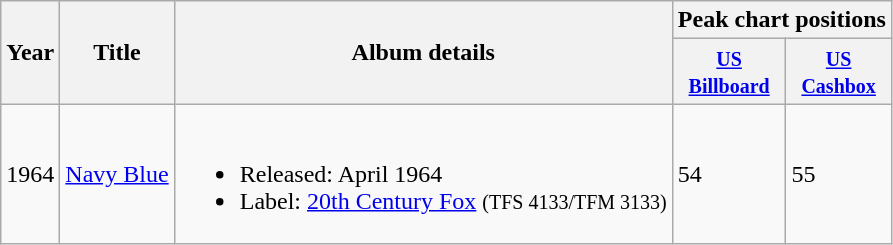<table class="wikitable">
<tr>
<th rowspan="2">Year</th>
<th rowspan="2">Title</th>
<th rowspan="2">Album details</th>
<th colspan="2">Peak chart positions</th>
</tr>
<tr>
<th><small><a href='#'>US</a></small><br><small><a href='#'>Billboard</a></small></th>
<th><small><a href='#'>US</a></small><br><small><a href='#'>Cashbox</a></small></th>
</tr>
<tr>
<td>1964</td>
<td><a href='#'>Navy Blue</a></td>
<td><br><ul><li>Released: April 1964</li><li>Label: <a href='#'>20th Century Fox</a> <small>(TFS 4133/TFM 3133)</small></li></ul></td>
<td>54</td>
<td>55</td>
</tr>
</table>
